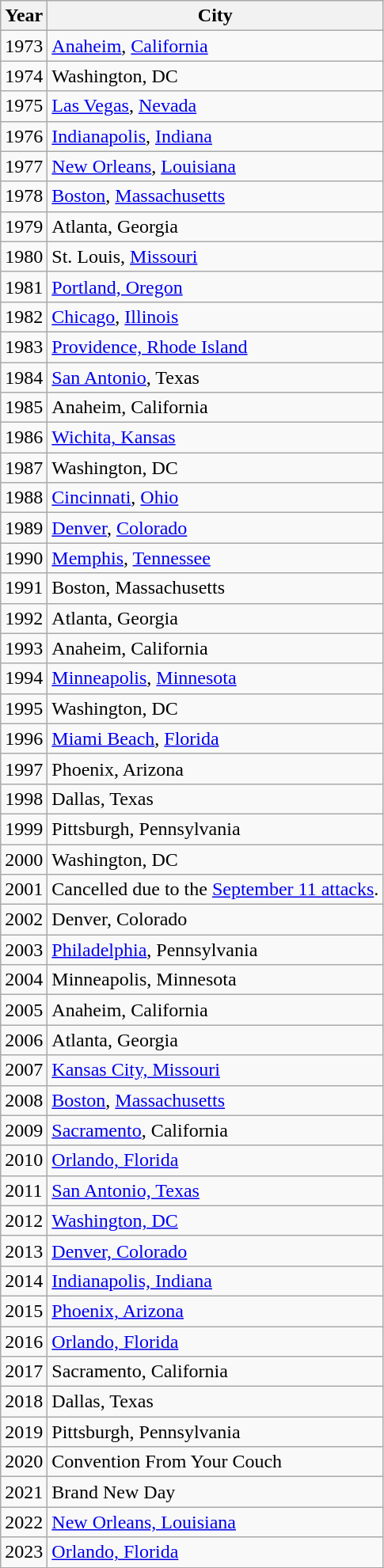<table class="wikitable sortable">
<tr>
<th>Year</th>
<th>City</th>
</tr>
<tr>
<td>1973</td>
<td><a href='#'>Anaheim</a>, <a href='#'>California</a></td>
</tr>
<tr>
<td>1974</td>
<td>Washington, DC</td>
</tr>
<tr>
<td>1975</td>
<td><a href='#'>Las Vegas</a>, <a href='#'>Nevada</a></td>
</tr>
<tr>
<td>1976</td>
<td><a href='#'>Indianapolis</a>, <a href='#'>Indiana</a></td>
</tr>
<tr>
<td>1977</td>
<td><a href='#'>New Orleans</a>, <a href='#'>Louisiana</a></td>
</tr>
<tr>
<td>1978</td>
<td><a href='#'>Boston</a>, <a href='#'>Massachusetts</a></td>
</tr>
<tr>
<td>1979</td>
<td>Atlanta, Georgia</td>
</tr>
<tr>
<td>1980</td>
<td>St. Louis, <a href='#'>Missouri</a></td>
</tr>
<tr>
<td>1981</td>
<td><a href='#'>Portland, Oregon</a></td>
</tr>
<tr>
<td>1982</td>
<td><a href='#'>Chicago</a>, <a href='#'>Illinois</a></td>
</tr>
<tr>
<td>1983</td>
<td><a href='#'>Providence, Rhode Island</a></td>
</tr>
<tr>
<td>1984</td>
<td><a href='#'>San Antonio</a>, Texas</td>
</tr>
<tr>
<td>1985</td>
<td>Anaheim, California</td>
</tr>
<tr>
<td>1986</td>
<td><a href='#'>Wichita, Kansas</a></td>
</tr>
<tr>
<td>1987</td>
<td>Washington, DC</td>
</tr>
<tr>
<td>1988</td>
<td><a href='#'>Cincinnati</a>, <a href='#'>Ohio</a></td>
</tr>
<tr>
<td>1989</td>
<td><a href='#'>Denver</a>, <a href='#'>Colorado</a></td>
</tr>
<tr>
<td>1990</td>
<td><a href='#'>Memphis</a>, <a href='#'>Tennessee</a></td>
</tr>
<tr>
<td>1991</td>
<td>Boston, Massachusetts</td>
</tr>
<tr>
<td>1992</td>
<td>Atlanta, Georgia</td>
</tr>
<tr>
<td>1993</td>
<td>Anaheim, California</td>
</tr>
<tr>
<td>1994</td>
<td><a href='#'>Minneapolis</a>, <a href='#'>Minnesota</a></td>
</tr>
<tr>
<td>1995</td>
<td>Washington, DC</td>
</tr>
<tr>
<td>1996</td>
<td><a href='#'>Miami Beach</a>, <a href='#'>Florida</a></td>
</tr>
<tr>
<td>1997</td>
<td>Phoenix, Arizona</td>
</tr>
<tr>
<td>1998</td>
<td>Dallas, Texas</td>
</tr>
<tr>
<td>1999</td>
<td>Pittsburgh, Pennsylvania</td>
</tr>
<tr>
<td>2000</td>
<td>Washington, DC</td>
</tr>
<tr>
<td>2001</td>
<td>Cancelled due to the <a href='#'>September 11 attacks</a>.</td>
</tr>
<tr>
<td>2002</td>
<td>Denver, Colorado</td>
</tr>
<tr>
<td>2003</td>
<td><a href='#'>Philadelphia</a>, Pennsylvania</td>
</tr>
<tr>
<td>2004</td>
<td>Minneapolis, Minnesota</td>
</tr>
<tr>
<td>2005</td>
<td>Anaheim, California</td>
</tr>
<tr>
<td>2006</td>
<td>Atlanta, Georgia</td>
</tr>
<tr>
<td>2007</td>
<td><a href='#'>Kansas City, Missouri</a></td>
</tr>
<tr>
<td>2008</td>
<td><a href='#'>Boston</a>, <a href='#'>Massachusetts</a></td>
</tr>
<tr>
<td>2009</td>
<td><a href='#'>Sacramento</a>, California</td>
</tr>
<tr>
<td>2010</td>
<td><a href='#'>Orlando, Florida</a></td>
</tr>
<tr>
<td>2011</td>
<td><a href='#'>San Antonio, Texas</a></td>
</tr>
<tr>
<td>2012</td>
<td><a href='#'>Washington, DC</a></td>
</tr>
<tr>
<td>2013</td>
<td><a href='#'>Denver, Colorado</a></td>
</tr>
<tr>
<td>2014</td>
<td><a href='#'>Indianapolis, Indiana</a></td>
</tr>
<tr>
<td>2015</td>
<td><a href='#'>Phoenix, Arizona</a></td>
</tr>
<tr>
<td>2016</td>
<td><a href='#'>Orlando, Florida</a></td>
</tr>
<tr>
<td>2017</td>
<td>Sacramento, California</td>
</tr>
<tr>
<td>2018</td>
<td>Dallas, Texas</td>
</tr>
<tr>
<td>2019</td>
<td>Pittsburgh, Pennsylvania</td>
</tr>
<tr>
<td>2020</td>
<td>Convention From Your Couch</td>
</tr>
<tr>
<td>2021</td>
<td>Brand New Day</td>
</tr>
<tr>
<td>2022</td>
<td><a href='#'>New Orleans, Louisiana</a></td>
</tr>
<tr>
<td>2023</td>
<td><a href='#'>Orlando, Florida</a></td>
</tr>
<tr>
</tr>
</table>
